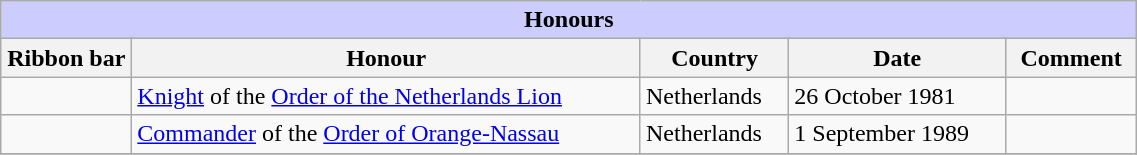<table class="wikitable" style="width:60%;">
<tr style="background:#ccf; text-align:center;">
<td colspan=5><strong>Honours</strong></td>
</tr>
<tr>
<th style="width:80px;">Ribbon bar</th>
<th>Honour</th>
<th>Country</th>
<th>Date</th>
<th>Comment</th>
</tr>
<tr>
<td></td>
<td><a href='#'>Knight</a> of the <a href='#'>Order of the Netherlands Lion</a></td>
<td>Netherlands</td>
<td>26 October 1981</td>
<td></td>
</tr>
<tr>
<td></td>
<td><a href='#'>Commander</a> of the <a href='#'>Order of Orange-Nassau</a></td>
<td>Netherlands</td>
<td>1 September 1989</td>
<td></td>
</tr>
<tr>
</tr>
</table>
